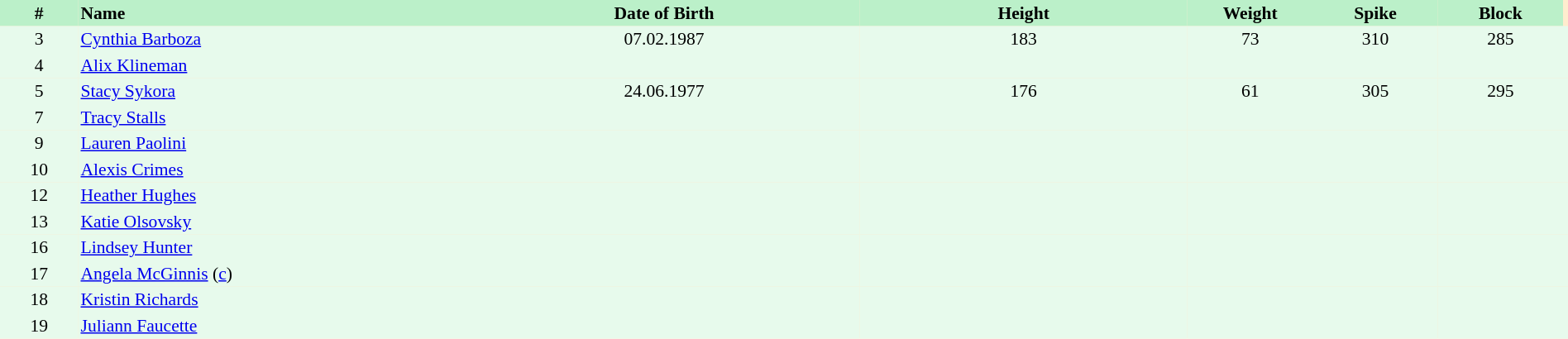<table border=0 cellpadding=2 cellspacing=0  |- bgcolor=#FFECCE style="text-align:center; font-size:90%;" width=100%>
<tr bgcolor=#BBF0C9>
<th width=5%>#</th>
<th width=25% align=left>Name</th>
<th width=25%>Date of Birth</th>
<th width=21%>Height</th>
<th width=8%>Weight</th>
<th width=8%>Spike</th>
<th width=8%>Block</th>
</tr>
<tr bgcolor=#E7FAEC>
<td>3</td>
<td align=left><a href='#'>Cynthia Barboza</a></td>
<td>07.02.1987</td>
<td>183</td>
<td>73</td>
<td>310</td>
<td>285</td>
<td></td>
</tr>
<tr bgcolor=#E7FAEC>
<td>4</td>
<td align=left><a href='#'>Alix Klineman</a></td>
<td></td>
<td></td>
<td></td>
<td></td>
<td></td>
<td></td>
</tr>
<tr bgcolor=#E7FAEC>
<td>5</td>
<td align=left><a href='#'>Stacy Sykora</a></td>
<td>24.06.1977</td>
<td>176</td>
<td>61</td>
<td>305</td>
<td>295</td>
<td></td>
</tr>
<tr bgcolor=#E7FAEC>
<td>7</td>
<td align=left><a href='#'>Tracy Stalls</a></td>
<td></td>
<td></td>
<td></td>
<td></td>
<td></td>
<td></td>
</tr>
<tr bgcolor=#E7FAEC>
<td>9</td>
<td align=left><a href='#'>Lauren Paolini</a></td>
<td></td>
<td></td>
<td></td>
<td></td>
<td></td>
<td></td>
</tr>
<tr bgcolor=#E7FAEC>
<td>10</td>
<td align=left><a href='#'>Alexis Crimes</a></td>
<td></td>
<td></td>
<td></td>
<td></td>
<td></td>
<td></td>
</tr>
<tr bgcolor=#E7FAEC>
<td>12</td>
<td align=left><a href='#'>Heather Hughes</a></td>
<td></td>
<td></td>
<td></td>
<td></td>
<td></td>
<td></td>
</tr>
<tr bgcolor=#E7FAEC>
<td>13</td>
<td align=left><a href='#'>Katie Olsovsky</a></td>
<td></td>
<td></td>
<td></td>
<td></td>
<td></td>
<td></td>
</tr>
<tr bgcolor=#E7FAEC>
<td>16</td>
<td align=left><a href='#'>Lindsey Hunter</a></td>
<td></td>
<td></td>
<td></td>
<td></td>
<td></td>
<td></td>
</tr>
<tr bgcolor=#E7FAEC>
<td>17</td>
<td align=left><a href='#'>Angela McGinnis</a> (<a href='#'>c</a>)</td>
<td></td>
<td></td>
<td></td>
<td></td>
<td></td>
<td></td>
</tr>
<tr bgcolor=#E7FAEC>
<td>18</td>
<td align=left><a href='#'>Kristin Richards</a></td>
<td></td>
<td></td>
<td></td>
<td></td>
<td></td>
<td></td>
</tr>
<tr bgcolor=#E7FAEC>
<td>19</td>
<td align=left><a href='#'>Juliann Faucette</a></td>
<td></td>
<td></td>
<td></td>
<td></td>
<td></td>
<td></td>
</tr>
</table>
